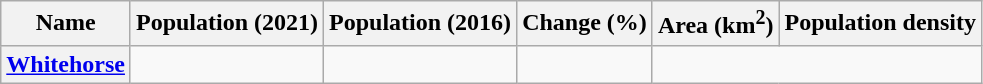<table class="wikitable">
<tr>
<th>Name</th>
<th>Population (2021)</th>
<th>Population (2016)</th>
<th>Change (%)</th>
<th>Area (km<sup>2</sup>)</th>
<th>Population density</th>
</tr>
<tr>
<th scope="row" align=left><a href='#'>Whitehorse</a></th>
<td></td>
<td align=right></td>
<td align=right></td>
</tr>
</table>
